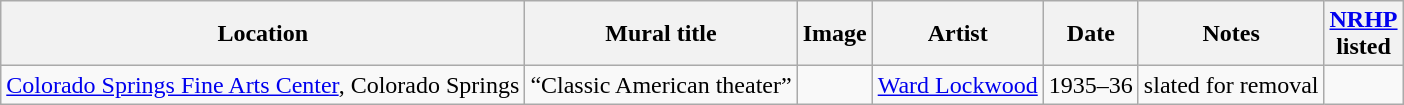<table class="wikitable sortable">
<tr>
<th>Location</th>
<th>Mural title</th>
<th>Image</th>
<th>Artist</th>
<th>Date</th>
<th>Notes</th>
<th><a href='#'>NRHP</a><br>listed</th>
</tr>
<tr>
<td><a href='#'>Colorado Springs Fine Arts Center</a>, Colorado Springs</td>
<td>“Classic American theater”</td>
<td></td>
<td><a href='#'>Ward Lockwood</a></td>
<td>1935–36</td>
<td>slated for removal</td>
</tr>
</table>
